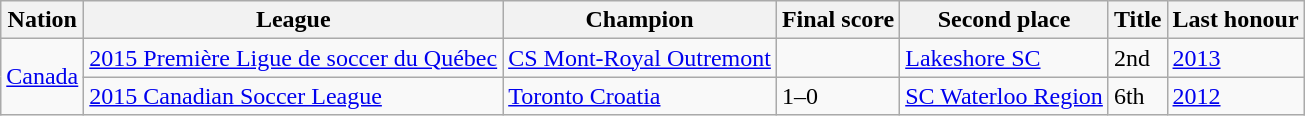<table class="wikitable sortable">
<tr>
<th>Nation</th>
<th>League</th>
<th>Champion</th>
<th>Final score</th>
<th>Second place</th>
<th data-sort-type="number">Title</th>
<th>Last honour</th>
</tr>
<tr>
<td rowspan="2"> <a href='#'>Canada</a></td>
<td><a href='#'>2015 Première Ligue de soccer du Québec</a></td>
<td><a href='#'>CS Mont-Royal Outremont</a></td>
<td></td>
<td><a href='#'>Lakeshore SC</a></td>
<td>2nd</td>
<td><a href='#'>2013</a></td>
</tr>
<tr>
<td><a href='#'>2015 Canadian Soccer League</a></td>
<td><a href='#'>Toronto Croatia</a></td>
<td>1–0</td>
<td><a href='#'>SC Waterloo Region</a></td>
<td>6th</td>
<td><a href='#'>2012</a></td>
</tr>
</table>
